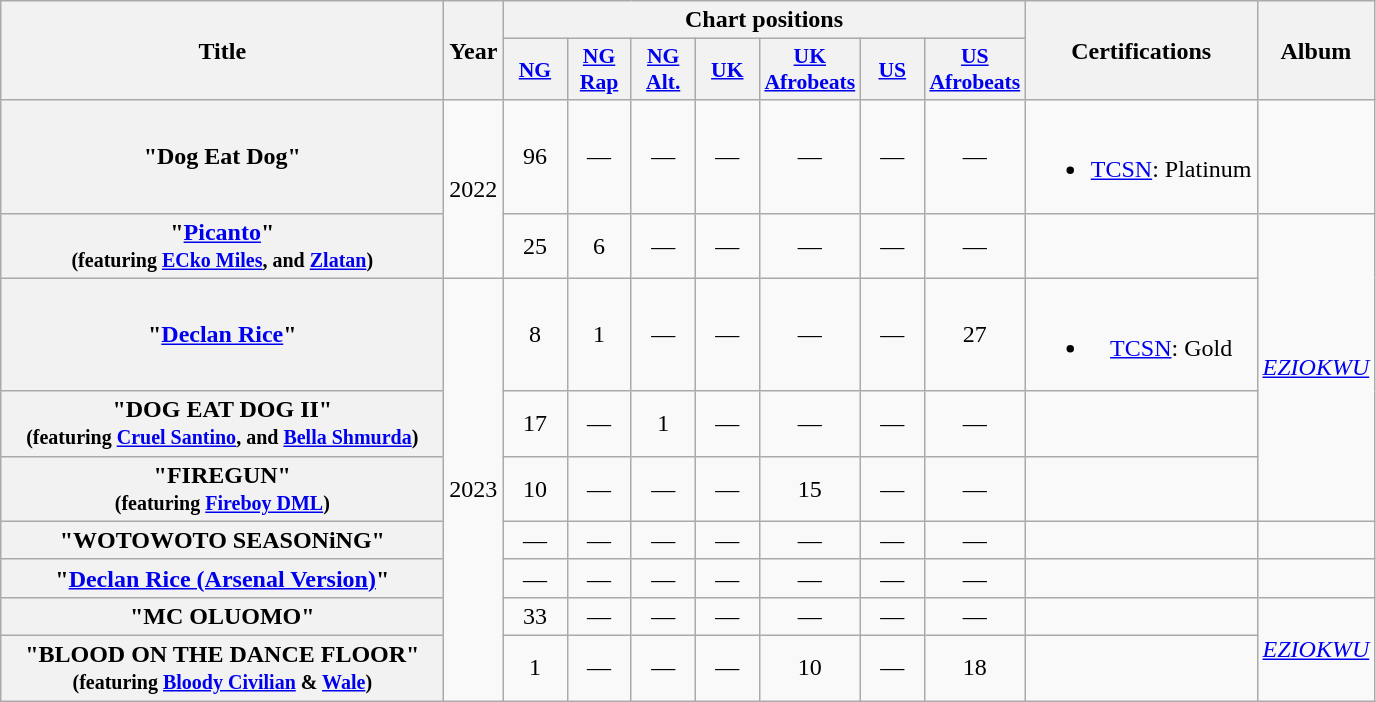<table class="wikitable plainrowheaders" style="text-align:center">
<tr>
<th scope="col" rowspan="2" style="width:18em;">Title</th>
<th scope="col" rowspan="2">Year</th>
<th colspan="7">Chart positions</th>
<th scope="col" rowspan="2">Certifications</th>
<th scope="col" rowspan="2">Album</th>
</tr>
<tr>
<th scope="col" style="width:2.5em;font-size:90%;"><a href='#'>NG</a><br></th>
<th scope="col" style="width:2.5em;font-size:90%;"><a href='#'>NG<br>Rap</a></th>
<th scope="col" style="width:2.5em;font-size:90%;"><a href='#'>NG<br>Alt.</a></th>
<th scope="col" style="width:2.5em;font-size:90%;"><a href='#'>UK</a><br></th>
<th scope="col" style="width:3em;font-size:90%;"><a href='#'>UK<br>Afrobeats</a></th>
<th scope="col" style="width:2.5em;font-size:90%;"><a href='#'>US</a><br></th>
<th scope="col" style="width:2.5em;font-size:90%;"><a href='#'>US<br>Afrobeats</a></th>
</tr>
<tr>
<th scope="row">"Dog Eat Dog"</th>
<td rowspan="2">2022</td>
<td>96</td>
<td>—</td>
<td>—</td>
<td>—</td>
<td>—</td>
<td>—</td>
<td>—</td>
<td><br><ul><li><a href='#'>TCSN</a>: Platinum</li></ul></td>
<td></td>
</tr>
<tr>
<th scope="row">"<a href='#'>Picanto</a>"<br><small>(featuring <a href='#'>ECko Miles</a>, and <a href='#'>Zlatan</a>)</small></th>
<td>25</td>
<td>6</td>
<td>—</td>
<td>—</td>
<td>—</td>
<td>—</td>
<td>—</td>
<td></td>
<td rowspan="4"><em><a href='#'>EZIOKWU</a></em></td>
</tr>
<tr>
<th scope="row">"<a href='#'>Declan Rice</a>"</th>
<td rowspan="7">2023</td>
<td>8</td>
<td>1</td>
<td>—</td>
<td>—</td>
<td>—</td>
<td>—</td>
<td>27</td>
<td><br><ul><li><a href='#'>TCSN</a>: Gold</li></ul></td>
</tr>
<tr>
<th scope="row">"DOG EAT DOG II"<br><small>(featuring <a href='#'>Cruel Santino</a>, and <a href='#'>Bella Shmurda</a>)</small></th>
<td>17</td>
<td>—</td>
<td>1</td>
<td>—</td>
<td>—</td>
<td>—</td>
<td>—</td>
<td></td>
</tr>
<tr>
<th scope="row">"FIREGUN"<br><small>(featuring <a href='#'>Fireboy DML</a>)</small></th>
<td>10</td>
<td>—</td>
<td>—</td>
<td>—</td>
<td>15</td>
<td>—</td>
<td>—</td>
<td></td>
</tr>
<tr>
<th scope="row">"WOTOWOTO SEASONiNG"</th>
<td>—</td>
<td>—</td>
<td>—</td>
<td>—</td>
<td>—</td>
<td>—</td>
<td>—</td>
<td></td>
<td></td>
</tr>
<tr>
<th scope="row">"<a href='#'>Declan Rice (Arsenal Version)</a>"</th>
<td>—</td>
<td>—</td>
<td>—</td>
<td>—</td>
<td>—</td>
<td>—</td>
<td>—</td>
<td></td>
<td></td>
</tr>
<tr>
<th scope="row">"MC OLUOMO"</th>
<td>33</td>
<td>—</td>
<td>—</td>
<td>—</td>
<td>—</td>
<td>—</td>
<td>—</td>
<td></td>
<td rowspan="2"><em><a href='#'>EZIOKWU</a></em></td>
</tr>
<tr>
<th scope="row">"BLOOD ON THE DANCE FLOOR"<br><small>(featuring <a href='#'>Bloody Civilian</a> & <a href='#'>Wale</a>)</small></th>
<td>1</td>
<td>—</td>
<td>—</td>
<td>—</td>
<td>10</td>
<td>—</td>
<td>18</td>
<td></td>
</tr>
</table>
